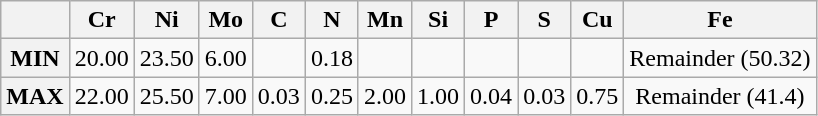<table class="wikitable" style="text-align:center;">
<tr>
<th></th>
<th>Cr</th>
<th>Ni</th>
<th>Mo</th>
<th>C</th>
<th>N</th>
<th>Mn</th>
<th>Si</th>
<th>P</th>
<th>S</th>
<th>Cu</th>
<th>Fe</th>
</tr>
<tr>
<th>MIN</th>
<td>20.00</td>
<td>23.50</td>
<td>6.00</td>
<td></td>
<td>0.18</td>
<td></td>
<td></td>
<td></td>
<td></td>
<td></td>
<td>Remainder (50.32)</td>
</tr>
<tr>
<th>MAX</th>
<td>22.00</td>
<td>25.50</td>
<td>7.00</td>
<td>0.03</td>
<td>0.25</td>
<td>2.00</td>
<td>1.00</td>
<td>0.04</td>
<td>0.03</td>
<td>0.75</td>
<td>Remainder (41.4)</td>
</tr>
</table>
